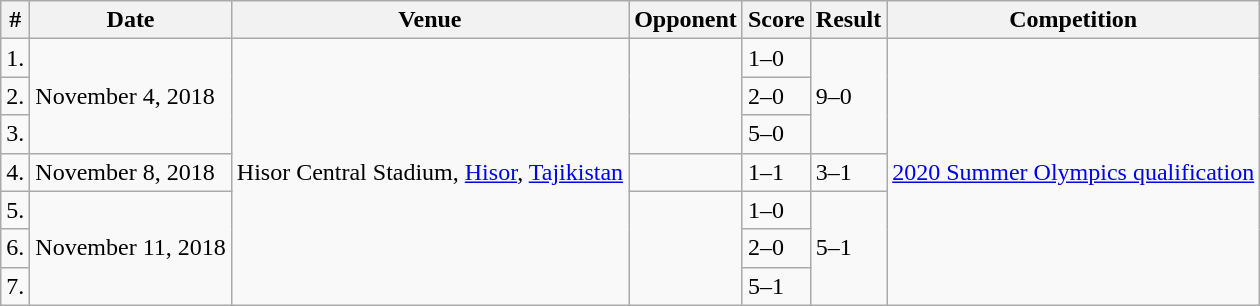<table class="wikitable">
<tr>
<th>#</th>
<th>Date</th>
<th>Venue</th>
<th>Opponent</th>
<th>Score</th>
<th>Result</th>
<th>Competition</th>
</tr>
<tr>
<td>1.</td>
<td rowspan="3">November 4, 2018</td>
<td rowspan="7">Hisor Central Stadium, <a href='#'>Hisor</a>, <a href='#'>Tajikistan</a></td>
<td rowspan="3"></td>
<td>1–0</td>
<td rowspan="3">9–0</td>
<td rowspan="7"><a href='#'>2020 Summer Olympics qualification</a></td>
</tr>
<tr>
<td>2.</td>
<td>2–0</td>
</tr>
<tr>
<td>3.</td>
<td>5–0</td>
</tr>
<tr>
<td>4.</td>
<td>November 8, 2018</td>
<td></td>
<td>1–1</td>
<td>3–1</td>
</tr>
<tr>
<td>5.</td>
<td rowspan="3">November 11, 2018</td>
<td rowspan="3"></td>
<td>1–0</td>
<td rowspan="3">5–1</td>
</tr>
<tr>
<td>6.</td>
<td>2–0</td>
</tr>
<tr>
<td>7.</td>
<td>5–1</td>
</tr>
</table>
